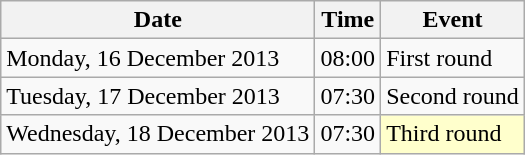<table class = "wikitable">
<tr>
<th>Date</th>
<th>Time</th>
<th>Event</th>
</tr>
<tr>
<td>Monday, 16 December 2013</td>
<td>08:00</td>
<td>First round</td>
</tr>
<tr>
<td>Tuesday, 17 December 2013</td>
<td>07:30</td>
<td>Second round</td>
</tr>
<tr>
<td>Wednesday, 18 December 2013</td>
<td>07:30</td>
<td style="background:#ffffcc;">Third round</td>
</tr>
</table>
